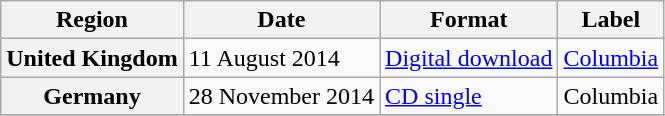<table class="wikitable sortable plainrowheaders">
<tr>
<th>Region</th>
<th>Date</th>
<th>Format</th>
<th>Label</th>
</tr>
<tr>
<th scope="row">United Kingdom</th>
<td>11 August 2014</td>
<td><a href='#'>Digital download</a></td>
<td><a href='#'>Columbia</a></td>
</tr>
<tr>
<th scope="row">Germany</th>
<td>28 November 2014</td>
<td><a href='#'>CD single</a></td>
<td>Columbia</td>
</tr>
<tr>
</tr>
</table>
